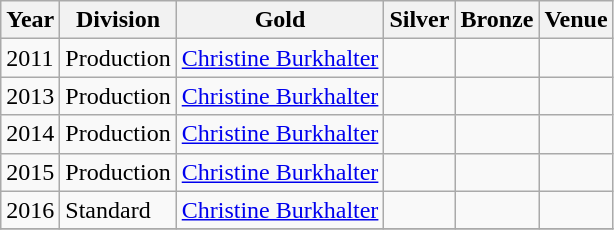<table class="wikitable sortable" style="text-align: left;">
<tr>
<th>Year</th>
<th>Division</th>
<th> Gold</th>
<th> Silver</th>
<th> Bronze</th>
<th>Venue</th>
</tr>
<tr>
<td>2011</td>
<td>Production</td>
<td><a href='#'>Christine Burkhalter</a></td>
<td></td>
<td></td>
<td></td>
</tr>
<tr>
<td>2013</td>
<td>Production</td>
<td><a href='#'>Christine Burkhalter</a></td>
<td></td>
<td></td>
<td></td>
</tr>
<tr>
<td>2014</td>
<td>Production</td>
<td><a href='#'>Christine Burkhalter</a></td>
<td></td>
<td></td>
<td></td>
</tr>
<tr>
<td>2015</td>
<td>Production</td>
<td><a href='#'>Christine Burkhalter</a></td>
<td></td>
<td></td>
<td></td>
</tr>
<tr>
<td>2016</td>
<td>Standard</td>
<td><a href='#'>Christine Burkhalter</a></td>
<td></td>
<td></td>
<td></td>
</tr>
<tr>
</tr>
</table>
